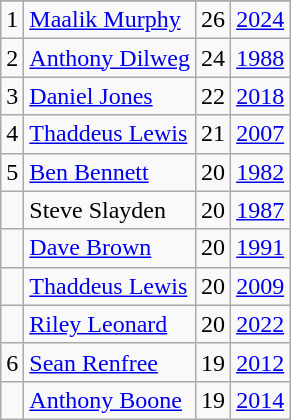<table class="wikitable">
<tr>
</tr>
<tr>
<td>1</td>
<td><a href='#'>Maalik Murphy</a></td>
<td>26</td>
<td><a href='#'>2024</a></td>
</tr>
<tr>
<td>2</td>
<td><a href='#'>Anthony Dilweg</a></td>
<td>24</td>
<td><a href='#'>1988</a></td>
</tr>
<tr>
<td>3</td>
<td><a href='#'>Daniel Jones</a></td>
<td>22</td>
<td><a href='#'>2018</a></td>
</tr>
<tr>
<td>4</td>
<td><a href='#'>Thaddeus Lewis</a></td>
<td>21</td>
<td><a href='#'>2007</a></td>
</tr>
<tr>
<td>5</td>
<td><a href='#'>Ben Bennett</a></td>
<td>20</td>
<td><a href='#'>1982</a></td>
</tr>
<tr>
<td></td>
<td>Steve Slayden</td>
<td>20</td>
<td><a href='#'>1987</a></td>
</tr>
<tr>
<td></td>
<td><a href='#'>Dave Brown</a></td>
<td>20</td>
<td><a href='#'>1991</a></td>
</tr>
<tr>
<td></td>
<td><a href='#'>Thaddeus Lewis</a></td>
<td>20</td>
<td><a href='#'>2009</a></td>
</tr>
<tr>
<td></td>
<td><a href='#'>Riley Leonard</a></td>
<td>20</td>
<td><a href='#'>2022</a></td>
</tr>
<tr>
<td>6</td>
<td><a href='#'>Sean Renfree</a></td>
<td>19</td>
<td><a href='#'>2012</a></td>
</tr>
<tr>
<td></td>
<td><a href='#'>Anthony Boone</a></td>
<td>19</td>
<td><a href='#'>2014</a></td>
</tr>
</table>
